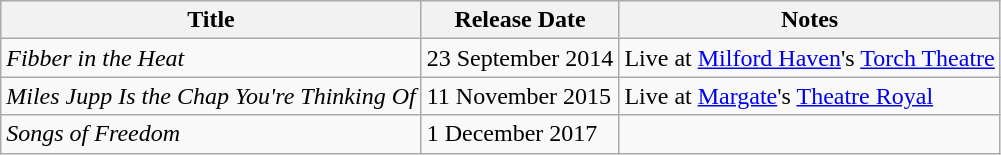<table class="wikitable">
<tr>
<th>Title</th>
<th>Release Date</th>
<th>Notes</th>
</tr>
<tr>
<td><em>Fibber in the Heat</em></td>
<td>23 September 2014</td>
<td>Live at <a href='#'>Milford Haven</a>'s <a href='#'>Torch Theatre</a></td>
</tr>
<tr>
<td><em>Miles Jupp Is the Chap You're Thinking Of</em></td>
<td>11 November 2015</td>
<td>Live at <a href='#'>Margate</a>'s <a href='#'>Theatre Royal</a></td>
</tr>
<tr>
<td><em>Songs of Freedom</em></td>
<td>1 December 2017</td>
<td></td>
</tr>
</table>
